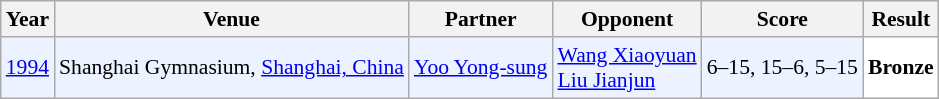<table class="sortable wikitable" style="font-size: 90%;">
<tr>
<th>Year</th>
<th>Venue</th>
<th>Partner</th>
<th>Opponent</th>
<th>Score</th>
<th>Result</th>
</tr>
<tr style="background:#ECF2FF">
<td align="center"><a href='#'>1994</a></td>
<td align="left">Shanghai Gymnasium, <a href='#'>Shanghai, China</a></td>
<td align="left"> <a href='#'>Yoo Yong-sung</a></td>
<td align="left"> <a href='#'>Wang Xiaoyuan</a> <br>  <a href='#'>Liu Jianjun</a></td>
<td align="left">6–15, 15–6, 5–15</td>
<td style="text-align:left; background:white"> <strong>Bronze</strong></td>
</tr>
</table>
